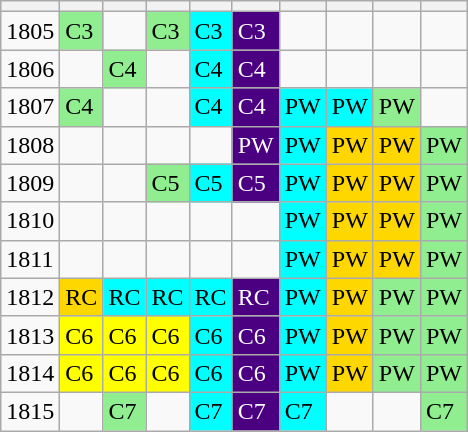<table class="wikitable">
<tr>
<th></th>
<th></th>
<th></th>
<th></th>
<th></th>
<th></th>
<th></th>
<th></th>
<th></th>
<th></th>
</tr>
<tr>
<td>1805</td>
<td style="background: lightgreen;">C3</td>
<td></td>
<td style="background: lightgreen;">C3</td>
<td style="background: aqua;">C3</td>
<td style="background: indigo; color:white;">C3</td>
<td></td>
<td></td>
<td></td>
<td></td>
</tr>
<tr>
<td>1806</td>
<td></td>
<td style="background: lightgreen;">C4</td>
<td></td>
<td style="background: aqua;">C4</td>
<td style="background: indigo; color:white;">C4</td>
<td></td>
<td></td>
<td></td>
<td></td>
</tr>
<tr>
<td>1807</td>
<td style="background: lightgreen;">C4</td>
<td></td>
<td></td>
<td style="background: aqua;">C4</td>
<td style="background: indigo; color:white;">C4</td>
<td style="background: aqua;">PW</td>
<td style="background: aqua;">PW</td>
<td style="background: lightgreen;">PW</td>
<td></td>
</tr>
<tr>
<td>1808</td>
<td></td>
<td></td>
<td></td>
<td></td>
<td style="background: indigo; color:white;">PW</td>
<td style="background: aqua;">PW</td>
<td style="background: gold;">PW</td>
<td style="background: gold;">PW</td>
<td style="background: lightgreen;">PW</td>
</tr>
<tr>
<td>1809</td>
<td></td>
<td></td>
<td style="background: lightgreen;">C5</td>
<td style="background: aqua;">C5</td>
<td style="background: indigo; color:white;">C5</td>
<td style="background: aqua;">PW</td>
<td style="background: gold;">PW</td>
<td style="background: gold;">PW</td>
<td style="background: lightgreen;">PW</td>
</tr>
<tr>
<td>1810</td>
<td></td>
<td></td>
<td></td>
<td></td>
<td></td>
<td style="background: aqua;">PW</td>
<td style="background: gold;">PW</td>
<td style="background: gold;">PW</td>
<td style="background: lightgreen;">PW</td>
</tr>
<tr>
<td>1811</td>
<td></td>
<td></td>
<td></td>
<td></td>
<td></td>
<td style="background: aqua;">PW</td>
<td style="background: gold;">PW</td>
<td style="background: gold;">PW</td>
<td style="background: lightgreen;">PW</td>
</tr>
<tr>
<td>1812</td>
<td style="background: gold;">RC</td>
<td style="background: aqua;">RC</td>
<td style="background: aqua;">RC</td>
<td style="background: aqua;">RC</td>
<td style="background: indigo; color:white;">RC</td>
<td style="background: aqua;">PW</td>
<td style="background: gold;">PW</td>
<td style="background: lightgreen;">PW</td>
<td style="background: lightgreen;">PW</td>
</tr>
<tr>
<td>1813</td>
<td style="background: yellow;">C6</td>
<td style="background: yellow;">C6</td>
<td style="background: yellow;">C6</td>
<td style="background: aqua;">C6</td>
<td style="background: indigo; color:white;">C6</td>
<td style="background: aqua;">PW</td>
<td style="background: gold;">PW</td>
<td style="background: lightgreen;">PW</td>
<td style="background: lightgreen;">PW</td>
</tr>
<tr>
<td>1814</td>
<td style="background: yellow;">C6</td>
<td style="background: yellow;">C6</td>
<td style="background: yellow;">C6</td>
<td style="background: aqua;">C6</td>
<td style="background: indigo; color:white;">C6</td>
<td style="background: aqua;">PW</td>
<td style="background: gold;">PW</td>
<td style="background: lightgreen;">PW</td>
<td style="background: lightgreen;">PW</td>
</tr>
<tr>
<td>1815</td>
<td></td>
<td style="background: lightgreen;">C7</td>
<td></td>
<td style="background: aqua;">C7</td>
<td style="background: indigo; color:white;">C7</td>
<td style="background: aqua;">C7</td>
<td></td>
<td></td>
<td style="background: lightgreen;">C7</td>
</tr>
</table>
